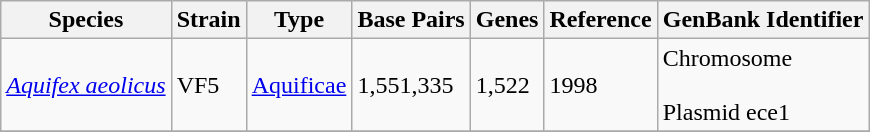<table class="wikitable sortable">
<tr>
<th>Species</th>
<th>Strain</th>
<th>Type</th>
<th>Base Pairs</th>
<th>Genes</th>
<th>Reference</th>
<th>GenBank Identifier</th>
</tr>
<tr>
<td><em><a href='#'>Aquifex aeolicus</a></em></td>
<td>VF5</td>
<td><a href='#'>Aquificae</a></td>
<td>1,551,335</td>
<td>1,522</td>
<td>1998</td>
<td>Chromosome <br><br>Plasmid ece1 </td>
</tr>
<tr>
</tr>
</table>
